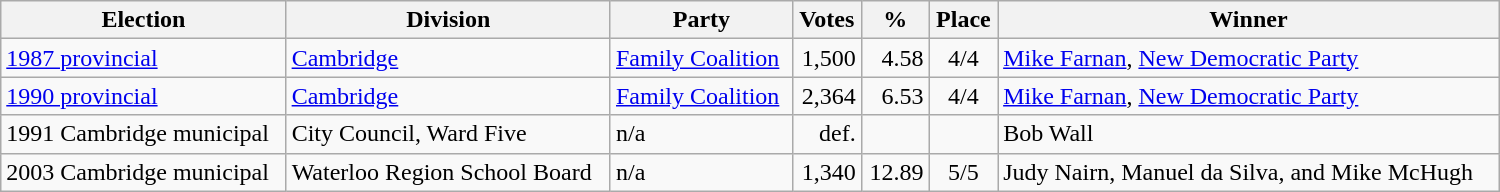<table class="wikitable" width="1000">
<tr>
<th align="left">Election</th>
<th align="left">Division</th>
<th align="left">Party</th>
<th align="right">Votes</th>
<th align="right">%</th>
<th align="center">Place</th>
<th align="center">Winner</th>
</tr>
<tr>
<td align="left"><a href='#'>1987 provincial</a></td>
<td align="left"><a href='#'>Cambridge</a></td>
<td align="left"><a href='#'>Family Coalition</a></td>
<td align="right">1,500</td>
<td align="right">4.58</td>
<td align="center">4/4</td>
<td align="left"><a href='#'>Mike Farnan</a>, <a href='#'>New Democratic Party</a></td>
</tr>
<tr>
<td align="left"><a href='#'>1990 provincial</a></td>
<td align="left"><a href='#'>Cambridge</a></td>
<td align="left"><a href='#'>Family Coalition</a></td>
<td align="right">2,364</td>
<td align="right">6.53</td>
<td align="center">4/4</td>
<td align="left"><a href='#'>Mike Farnan</a>, <a href='#'>New Democratic Party</a></td>
</tr>
<tr>
<td align="left">1991 Cambridge municipal</td>
<td align="left">City Council, Ward Five</td>
<td align="left">n/a</td>
<td align="right">def.</td>
<td align="right"></td>
<td align="center"></td>
<td align="left">Bob Wall</td>
</tr>
<tr>
<td align="left">2003 Cambridge municipal</td>
<td align="left">Waterloo Region School Board</td>
<td align="left">n/a</td>
<td align="right">1,340</td>
<td align="right">12.89</td>
<td align="center">5/5</td>
<td align="left">Judy Nairn, Manuel da Silva, and Mike McHugh</td>
</tr>
</table>
